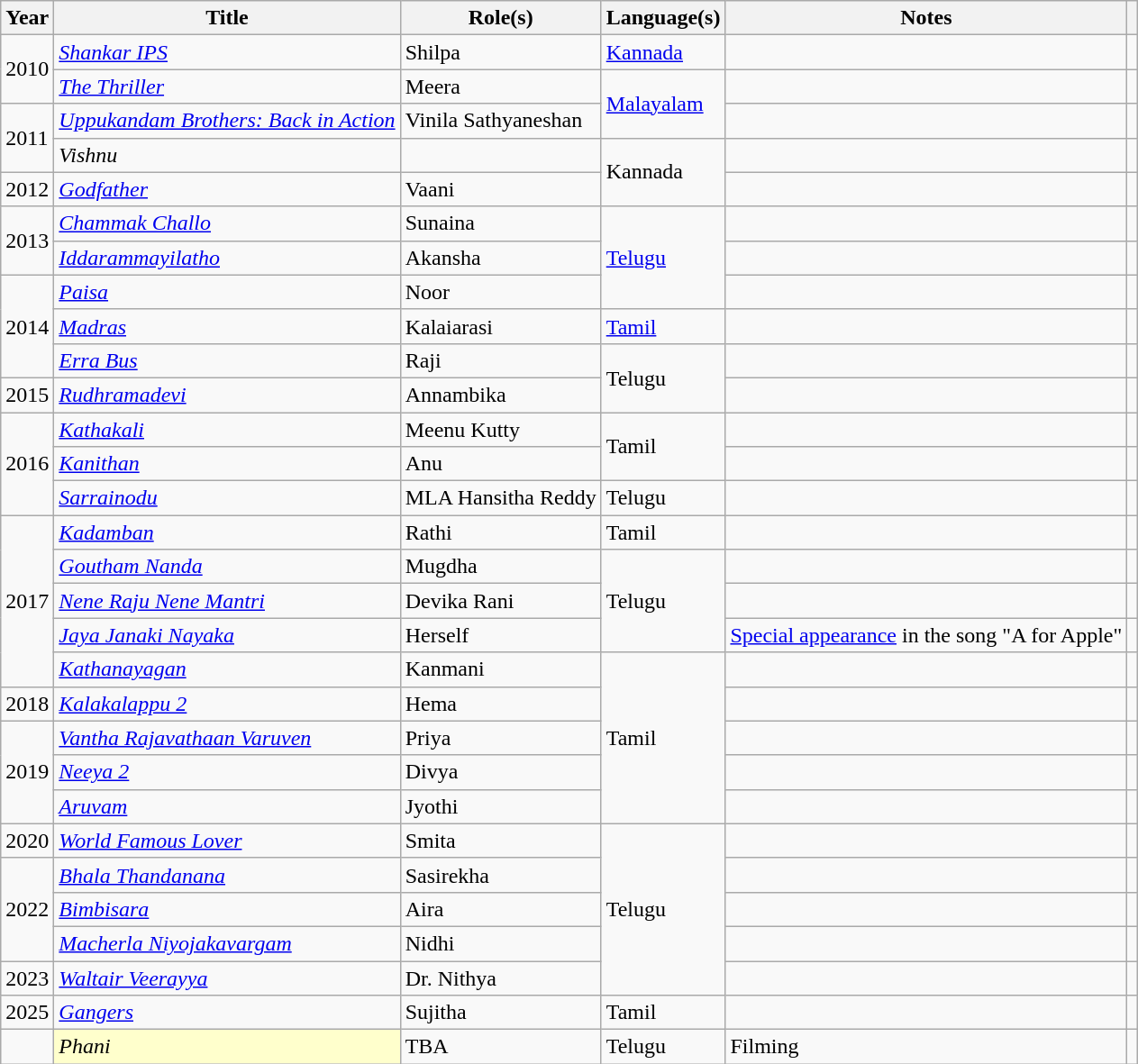<table class="wikitable sortable">
<tr>
<th scope="col">Year</th>
<th scope="col">Title</th>
<th scope="col">Role(s)</th>
<th scope="col">Language(s)</th>
<th scope="col" class="unsortable">Notes</th>
<th scope="col" class="unsortable"></th>
</tr>
<tr>
<td rowspan="2">2010</td>
<td><em><a href='#'>Shankar IPS</a></em></td>
<td>Shilpa</td>
<td><a href='#'>Kannada</a></td>
<td></td>
<td></td>
</tr>
<tr>
<td><em><a href='#'>The Thriller</a></em></td>
<td>Meera</td>
<td rowspan="2"><a href='#'>Malayalam</a></td>
<td></td>
<td></td>
</tr>
<tr>
<td rowspan="2">2011</td>
<td><em><a href='#'>Uppukandam Brothers: Back in Action</a></em></td>
<td>Vinila Sathyaneshan</td>
<td></td>
<td></td>
</tr>
<tr>
<td><em>Vishnu</em></td>
<td></td>
<td rowspan="2">Kannada</td>
<td></td>
<td></td>
</tr>
<tr>
<td>2012</td>
<td><em><a href='#'>Godfather</a></em></td>
<td>Vaani</td>
<td></td>
<td></td>
</tr>
<tr>
<td rowspan="2">2013</td>
<td><em><a href='#'>Chammak Challo</a></em></td>
<td>Sunaina</td>
<td rowspan="3"><a href='#'>Telugu</a></td>
<td></td>
<td></td>
</tr>
<tr>
<td><em><a href='#'>Iddarammayilatho</a></em></td>
<td>Akansha</td>
<td></td>
<td></td>
</tr>
<tr>
<td rowspan="3">2014</td>
<td><em><a href='#'>Paisa</a></em></td>
<td>Noor</td>
<td></td>
<td></td>
</tr>
<tr>
<td><em><a href='#'>Madras</a></em></td>
<td>Kalaiarasi</td>
<td><a href='#'>Tamil</a></td>
<td></td>
<td></td>
</tr>
<tr>
<td><em><a href='#'>Erra Bus</a></em></td>
<td>Raji</td>
<td rowspan="2">Telugu</td>
<td></td>
<td></td>
</tr>
<tr>
<td>2015</td>
<td><em><a href='#'>Rudhramadevi</a></em></td>
<td>Annambika</td>
<td></td>
<td></td>
</tr>
<tr>
<td rowspan="3">2016</td>
<td><em><a href='#'>Kathakali</a></em></td>
<td>Meenu Kutty</td>
<td rowspan="2">Tamil</td>
<td></td>
<td></td>
</tr>
<tr>
<td><em><a href='#'>Kanithan</a></em></td>
<td>Anu</td>
<td></td>
<td></td>
</tr>
<tr>
<td><em><a href='#'>Sarrainodu</a></em></td>
<td>MLA Hansitha Reddy</td>
<td>Telugu</td>
<td></td>
<td></td>
</tr>
<tr>
<td rowspan="5">2017</td>
<td><em><a href='#'>Kadamban</a></em></td>
<td>Rathi</td>
<td>Tamil</td>
<td></td>
<td></td>
</tr>
<tr>
<td><em><a href='#'>Goutham Nanda</a></em></td>
<td>Mugdha</td>
<td rowspan="3">Telugu</td>
<td></td>
<td></td>
</tr>
<tr>
<td><em><a href='#'>Nene Raju Nene Mantri</a></em></td>
<td>Devika Rani</td>
<td></td>
<td></td>
</tr>
<tr>
<td><em><a href='#'>Jaya Janaki Nayaka</a></em></td>
<td>Herself</td>
<td><a href='#'>Special appearance</a> in the song "A for Apple"</td>
<td></td>
</tr>
<tr>
<td><em><a href='#'>Kathanayagan</a></em></td>
<td>Kanmani</td>
<td rowspan="5">Tamil</td>
<td></td>
<td></td>
</tr>
<tr>
<td>2018</td>
<td><em><a href='#'>Kalakalappu 2</a></em></td>
<td>Hema</td>
<td></td>
<td></td>
</tr>
<tr>
<td rowspan="3">2019</td>
<td><em><a href='#'>Vantha Rajavathaan Varuven</a></em></td>
<td>Priya</td>
<td></td>
<td></td>
</tr>
<tr>
<td><em><a href='#'>Neeya 2</a></em></td>
<td>Divya</td>
<td></td>
<td></td>
</tr>
<tr>
<td><em><a href='#'>Aruvam</a></em></td>
<td>Jyothi</td>
<td></td>
<td></td>
</tr>
<tr>
<td>2020</td>
<td><em><a href='#'>World Famous Lover</a></em></td>
<td>Smita</td>
<td rowspan="5">Telugu</td>
<td></td>
<td></td>
</tr>
<tr>
<td rowspan="3">2022</td>
<td><em><a href='#'>Bhala Thandanana</a></em></td>
<td>Sasirekha</td>
<td></td>
<td></td>
</tr>
<tr>
<td><em><a href='#'>Bimbisara</a></em></td>
<td>Aira</td>
<td></td>
<td></td>
</tr>
<tr>
<td><em><a href='#'>Macherla Niyojakavargam</a></em></td>
<td>Nidhi</td>
<td></td>
<td></td>
</tr>
<tr>
<td rowspan="1">2023</td>
<td><em><a href='#'>Waltair Veerayya</a></em></td>
<td>Dr. Nithya</td>
<td></td>
<td></td>
</tr>
<tr>
<td>2025</td>
<td><em><a href='#'>Gangers</a></em></td>
<td>Sujitha</td>
<td>Tamil</td>
<td></td>
<td></td>
</tr>
<tr>
<td></td>
<td Style="background:#ffc;"><em>Phani</em> </td>
<td>TBA</td>
<td>Telugu</td>
<td>Filming</td>
<td></td>
</tr>
</table>
